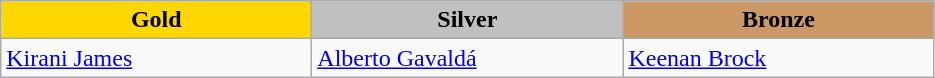<table class="wikitable" style="text-align:left">
<tr align="center">
<td width=200 bgcolor=gold><strong>Gold</strong></td>
<td width=200 bgcolor=silver><strong>Silver</strong></td>
<td width=200 bgcolor=CC9966><strong>Bronze</strong></td>
</tr>
<tr>
<td><a href='#'>Kirani James</a><br></td>
<td><a href='#'>Alberto Gavaldá</a><br></td>
<td><a href='#'>Keenan Brock</a><br></td>
</tr>
</table>
